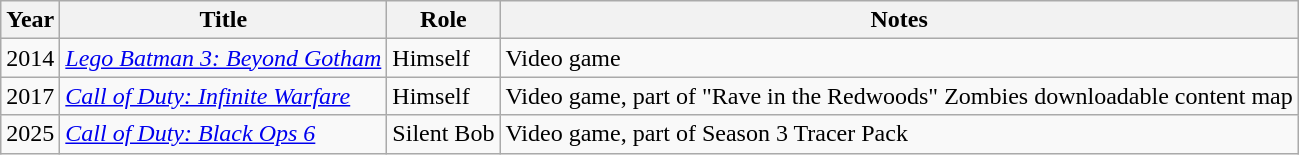<table class="wikitable">
<tr>
<th>Year</th>
<th>Title</th>
<th>Role</th>
<th>Notes</th>
</tr>
<tr>
<td>2014</td>
<td><em><a href='#'>Lego Batman 3: Beyond Gotham</a></em></td>
<td>Himself</td>
<td>Video game</td>
</tr>
<tr>
<td>2017</td>
<td><em><a href='#'>Call of Duty: Infinite Warfare</a></em></td>
<td>Himself</td>
<td>Video game, part of "Rave in the Redwoods" Zombies downloadable content map</td>
</tr>
<tr>
<td>2025</td>
<td><em><a href='#'>Call of Duty: Black Ops 6</a></em></td>
<td>Silent Bob</td>
<td>Video game, part of Season 3 Tracer Pack </td>
</tr>
</table>
